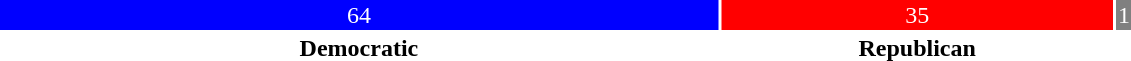<table style="width:60%; text-align:center;">
<tr style="color:white;">
<td style="background:blue; width:64.0%;">64</td>
<td style="background:red; width:35.0%;">35</td>
<td style="background:grey; width:1.0%;">1</td>
</tr>
<tr>
<td><span><strong>Democratic</strong></span></td>
<td><span><strong>Republican</strong></span></td>
</tr>
</table>
